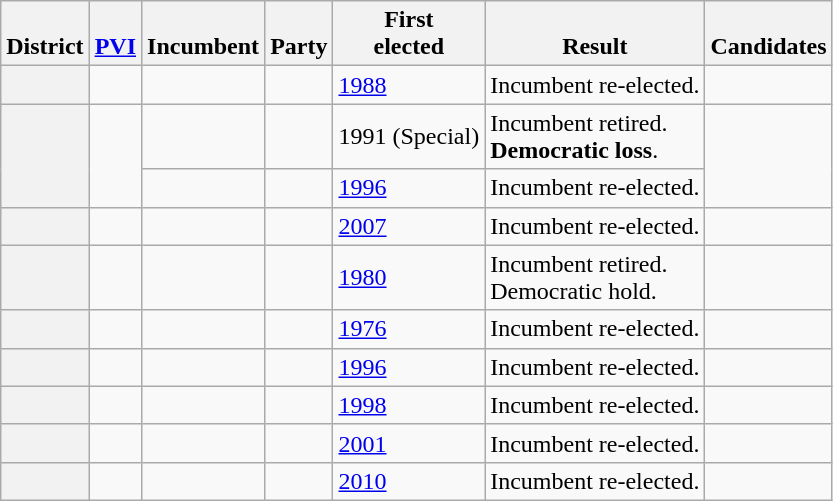<table class="wikitable sortable">
<tr valign=bottom>
<th>District</th>
<th><a href='#'>PVI</a></th>
<th>Incumbent</th>
<th>Party</th>
<th>First<br>elected</th>
<th>Result</th>
<th>Candidates</th>
</tr>
<tr>
<th></th>
<td></td>
<td><br></td>
<td></td>
<td><a href='#'>1988</a></td>
<td>Incumbent re-elected.</td>
<td nowrap></td>
</tr>
<tr>
<th rowspan=2></th>
<td rowspan=2 ></td>
<td><br></td>
<td></td>
<td>1991 (Special)</td>
<td>Incumbent retired.<br><strong>Democratic loss</strong>.</td>
<td rowspan=2 nowrap></td>
</tr>
<tr>
<td><br></td>
<td></td>
<td><a href='#'>1996</a></td>
<td>Incumbent re-elected.</td>
</tr>
<tr>
<th></th>
<td></td>
<td><br></td>
<td></td>
<td><a href='#'>2007 </a></td>
<td>Incumbent re-elected.</td>
<td nowrap></td>
</tr>
<tr>
<th></th>
<td></td>
<td></td>
<td></td>
<td><a href='#'>1980</a></td>
<td>Incumbent retired.<br>Democratic hold.</td>
<td nowrap></td>
</tr>
<tr>
<th></th>
<td></td>
<td><br></td>
<td></td>
<td><a href='#'>1976</a></td>
<td>Incumbent re-elected.</td>
<td nowrap></td>
</tr>
<tr>
<th></th>
<td></td>
<td></td>
<td></td>
<td><a href='#'>1996</a></td>
<td>Incumbent re-elected.</td>
<td nowrap></td>
</tr>
<tr>
<th></th>
<td></td>
<td><br></td>
<td></td>
<td><a href='#'>1998</a></td>
<td>Incumbent re-elected.</td>
<td nowrap></td>
</tr>
<tr>
<th></th>
<td></td>
<td><br></td>
<td></td>
<td><a href='#'>2001 </a></td>
<td>Incumbent re-elected.</td>
<td nowrap></td>
</tr>
<tr>
<th></th>
<td></td>
<td><br></td>
<td></td>
<td><a href='#'>2010</a></td>
<td>Incumbent re-elected.</td>
<td nowrap></td>
</tr>
</table>
